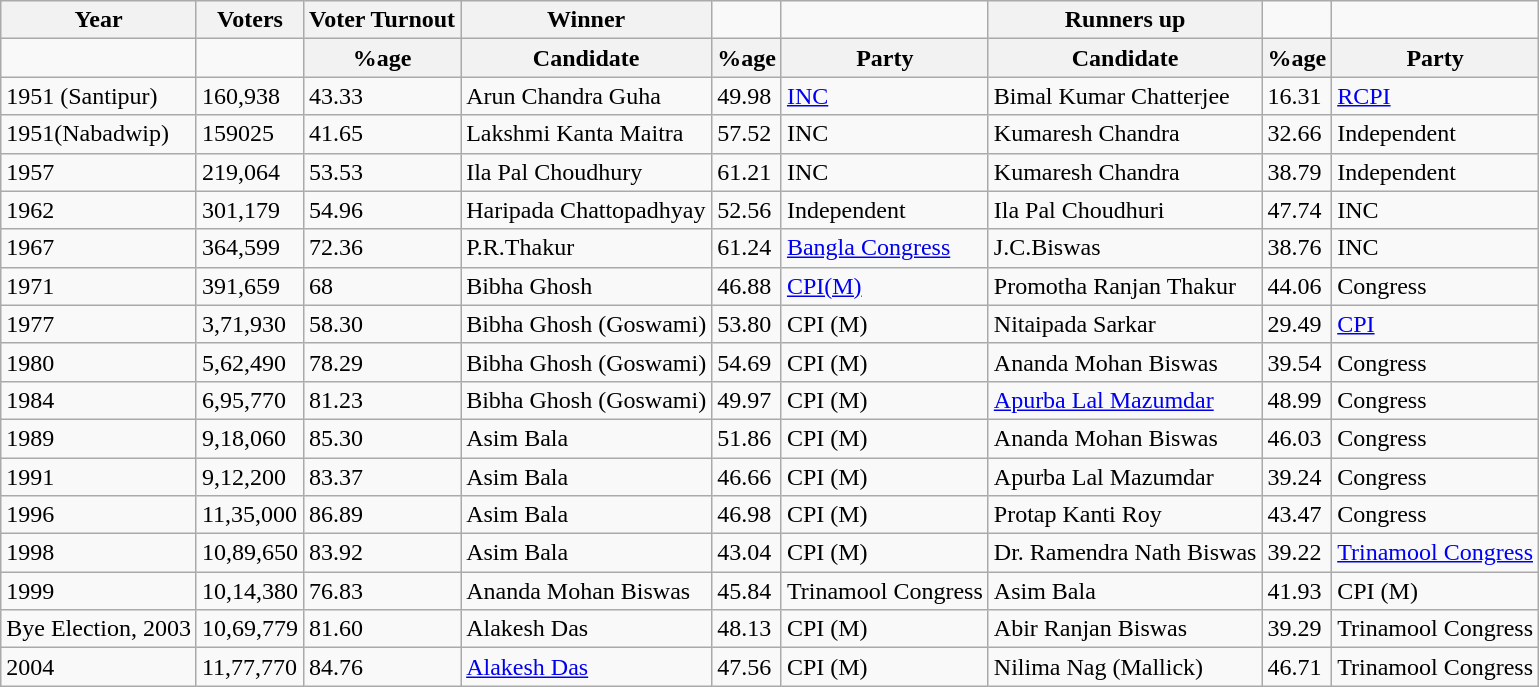<table class="wikitable sortable">
<tr>
<th>Year</th>
<th>Voters</th>
<th>Voter Turnout</th>
<th>Winner</th>
<td></td>
<td></td>
<th>Runners up</th>
<td></td>
<td></td>
</tr>
<tr>
<td></td>
<td></td>
<th>%age</th>
<th>Candidate</th>
<th>%age</th>
<th>Party</th>
<th>Candidate</th>
<th>%age</th>
<th>Party</th>
</tr>
<tr>
<td>1951 (Santipur)</td>
<td>160,938</td>
<td>43.33</td>
<td>Arun Chandra Guha</td>
<td>49.98</td>
<td><a href='#'>INC</a></td>
<td>Bimal Kumar Chatterjee</td>
<td>16.31</td>
<td><a href='#'>RCPI</a></td>
</tr>
<tr>
<td>1951(Nabadwip)</td>
<td>159025</td>
<td>41.65</td>
<td>Lakshmi Kanta Maitra</td>
<td>57.52</td>
<td>INC</td>
<td>Kumaresh Chandra</td>
<td>32.66</td>
<td>Independent</td>
</tr>
<tr>
<td>1957</td>
<td>219,064</td>
<td>53.53</td>
<td>Ila Pal Choudhury</td>
<td>61.21</td>
<td>INC</td>
<td>Kumaresh Chandra</td>
<td>38.79</td>
<td>Independent</td>
</tr>
<tr>
<td>1962</td>
<td>301,179</td>
<td>54.96</td>
<td>Haripada Chattopadhyay</td>
<td>52.56</td>
<td>Independent</td>
<td>Ila Pal Choudhuri</td>
<td>47.74</td>
<td>INC</td>
</tr>
<tr>
<td>1967</td>
<td>364,599</td>
<td>72.36</td>
<td>P.R.Thakur</td>
<td>61.24</td>
<td><a href='#'>Bangla Congress</a></td>
<td>J.C.Biswas</td>
<td>38.76</td>
<td>INC</td>
</tr>
<tr>
<td>1971</td>
<td>391,659</td>
<td>68</td>
<td>Bibha Ghosh</td>
<td>46.88</td>
<td><a href='#'>CPI(M)</a></td>
<td>Promotha Ranjan Thakur</td>
<td>44.06</td>
<td>Congress</td>
</tr>
<tr>
<td>1977</td>
<td>3,71,930</td>
<td>58.30</td>
<td>Bibha Ghosh (Goswami)</td>
<td>53.80</td>
<td>CPI (M)</td>
<td>Nitaipada Sarkar</td>
<td>29.49</td>
<td><a href='#'>CPI</a></td>
</tr>
<tr>
<td>1980</td>
<td>5,62,490</td>
<td>78.29</td>
<td>Bibha Ghosh (Goswami)</td>
<td>54.69</td>
<td>CPI (M)</td>
<td>Ananda Mohan Biswas</td>
<td>39.54</td>
<td>Congress</td>
</tr>
<tr>
<td>1984</td>
<td>6,95,770</td>
<td>81.23</td>
<td>Bibha Ghosh (Goswami)</td>
<td>49.97</td>
<td>CPI (M)</td>
<td><a href='#'>Apurba Lal Mazumdar</a></td>
<td>48.99</td>
<td>Congress</td>
</tr>
<tr>
<td>1989</td>
<td>9,18,060</td>
<td>85.30</td>
<td>Asim Bala</td>
<td>51.86</td>
<td>CPI (M)</td>
<td>Ananda Mohan Biswas</td>
<td>46.03</td>
<td>Congress</td>
</tr>
<tr>
<td>1991</td>
<td>9,12,200</td>
<td>83.37</td>
<td>Asim Bala</td>
<td>46.66</td>
<td>CPI (M)</td>
<td>Apurba Lal Mazumdar</td>
<td>39.24</td>
<td>Congress</td>
</tr>
<tr>
<td>1996</td>
<td>11,35,000</td>
<td>86.89</td>
<td>Asim Bala</td>
<td>46.98</td>
<td>CPI (M)</td>
<td>Protap Kanti Roy</td>
<td>43.47</td>
<td>Congress</td>
</tr>
<tr>
<td>1998</td>
<td>10,89,650</td>
<td>83.92</td>
<td>Asim Bala</td>
<td>43.04</td>
<td>CPI (M)</td>
<td>Dr. Ramendra Nath Biswas</td>
<td>39.22</td>
<td><a href='#'>Trinamool Congress</a></td>
</tr>
<tr>
<td>1999</td>
<td>10,14,380</td>
<td>76.83</td>
<td>Ananda Mohan Biswas</td>
<td>45.84</td>
<td>Trinamool Congress</td>
<td>Asim Bala</td>
<td>41.93</td>
<td>CPI (M)</td>
</tr>
<tr>
<td>Bye Election, 2003</td>
<td>10,69,779</td>
<td>81.60</td>
<td>Alakesh Das</td>
<td>48.13</td>
<td>CPI (M)</td>
<td>Abir Ranjan Biswas</td>
<td>39.29</td>
<td>Trinamool Congress</td>
</tr>
<tr>
<td>2004</td>
<td>11,77,770</td>
<td>84.76</td>
<td><a href='#'>Alakesh Das</a></td>
<td>47.56</td>
<td>CPI (M)</td>
<td>Nilima Nag (Mallick)</td>
<td>46.71</td>
<td>Trinamool Congress</td>
</tr>
</table>
